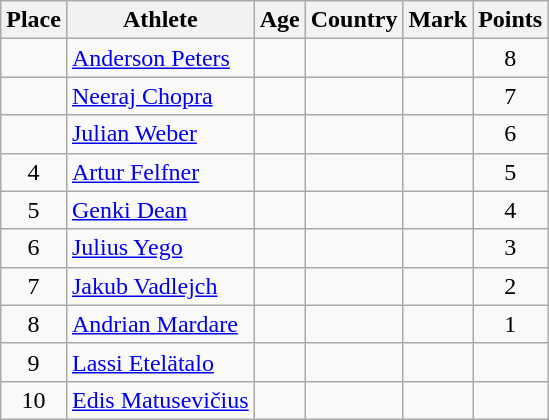<table class="wikitable mw-datatable sortable">
<tr>
<th>Place</th>
<th>Athlete</th>
<th>Age</th>
<th>Country</th>
<th>Mark</th>
<th>Points</th>
</tr>
<tr>
<td align=center></td>
<td><a href='#'>Anderson Peters</a></td>
<td></td>
<td></td>
<td></td>
<td align=center>8</td>
</tr>
<tr>
<td align=center></td>
<td><a href='#'>Neeraj Chopra</a></td>
<td></td>
<td></td>
<td></td>
<td align=center>7</td>
</tr>
<tr>
<td align=center></td>
<td><a href='#'>Julian Weber</a></td>
<td></td>
<td></td>
<td></td>
<td align=center>6</td>
</tr>
<tr>
<td align=center>4</td>
<td><a href='#'>Artur Felfner</a></td>
<td></td>
<td></td>
<td></td>
<td align=center>5</td>
</tr>
<tr>
<td align=center>5</td>
<td><a href='#'>Genki Dean</a></td>
<td></td>
<td></td>
<td></td>
<td align=center>4</td>
</tr>
<tr>
<td align=center>6</td>
<td><a href='#'>Julius Yego</a></td>
<td></td>
<td></td>
<td></td>
<td align=center>3</td>
</tr>
<tr>
<td align=center>7</td>
<td><a href='#'>Jakub Vadlejch</a></td>
<td></td>
<td></td>
<td></td>
<td align=center>2</td>
</tr>
<tr>
<td align=center>8</td>
<td><a href='#'>Andrian Mardare</a></td>
<td></td>
<td></td>
<td></td>
<td align=center>1</td>
</tr>
<tr>
<td align=center>9</td>
<td><a href='#'>Lassi Etelätalo</a></td>
<td></td>
<td></td>
<td></td>
<td align=center></td>
</tr>
<tr>
<td align=center>10</td>
<td><a href='#'>Edis Matusevičius</a></td>
<td></td>
<td></td>
<td></td>
<td align=center></td>
</tr>
</table>
